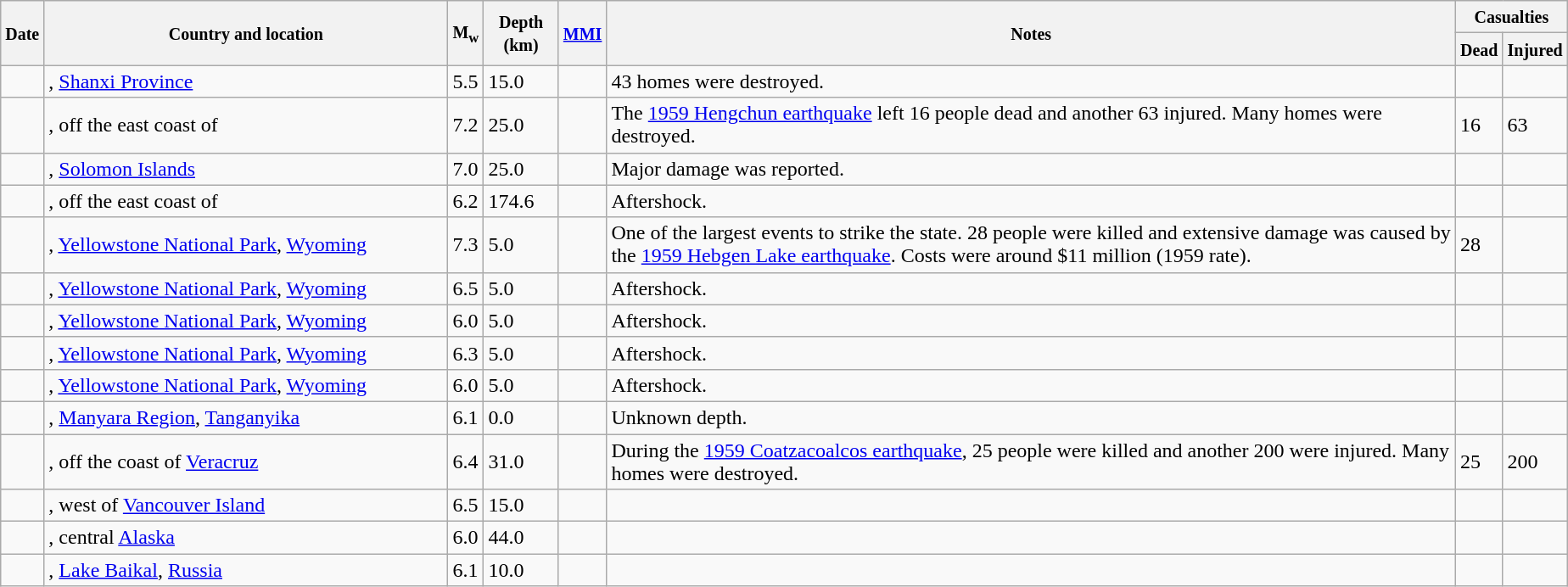<table class="wikitable sortable sort-under" style="border:1px black; margin-left:1em;">
<tr>
<th rowspan="2"><small>Date</small></th>
<th rowspan="2" style="width: 310px"><small>Country and location</small></th>
<th rowspan="2"><small>M<sub>w</sub></small></th>
<th rowspan="2"><small>Depth (km)</small></th>
<th rowspan="2"><small><a href='#'>MMI</a></small></th>
<th rowspan="2" class="unsortable"><small>Notes</small></th>
<th colspan="2"><small>Casualties</small></th>
</tr>
<tr>
<th><small>Dead</small></th>
<th><small>Injured</small></th>
</tr>
<tr>
<td></td>
<td>, <a href='#'>Shanxi Province</a></td>
<td>5.5</td>
<td>15.0</td>
<td></td>
<td>43 homes were destroyed.</td>
<td></td>
<td></td>
</tr>
<tr>
<td></td>
<td>, off the east coast of</td>
<td>7.2</td>
<td>25.0</td>
<td></td>
<td>The <a href='#'>1959 Hengchun earthquake</a> left 16 people dead and another 63 injured. Many homes were destroyed.</td>
<td>16</td>
<td>63</td>
</tr>
<tr>
<td></td>
<td>, <a href='#'>Solomon Islands</a></td>
<td>7.0</td>
<td>25.0</td>
<td></td>
<td>Major damage was reported.</td>
<td></td>
<td></td>
</tr>
<tr>
<td></td>
<td>, off the east coast of</td>
<td>6.2</td>
<td>174.6</td>
<td></td>
<td>Aftershock.</td>
<td></td>
<td></td>
</tr>
<tr>
<td></td>
<td>, <a href='#'>Yellowstone National Park</a>, <a href='#'>Wyoming</a></td>
<td>7.3</td>
<td>5.0</td>
<td></td>
<td>One of the largest events to strike the state. 28 people were killed and extensive damage was caused by the <a href='#'>1959 Hebgen Lake earthquake</a>. Costs were around $11 million (1959 rate).</td>
<td>28</td>
<td></td>
</tr>
<tr>
<td></td>
<td>, <a href='#'>Yellowstone National Park</a>, <a href='#'>Wyoming</a></td>
<td>6.5</td>
<td>5.0</td>
<td></td>
<td>Aftershock.</td>
<td></td>
<td></td>
</tr>
<tr>
<td></td>
<td>, <a href='#'>Yellowstone National Park</a>, <a href='#'>Wyoming</a></td>
<td>6.0</td>
<td>5.0</td>
<td></td>
<td>Aftershock.</td>
<td></td>
<td></td>
</tr>
<tr>
<td></td>
<td>, <a href='#'>Yellowstone National Park</a>, <a href='#'>Wyoming</a></td>
<td>6.3</td>
<td>5.0</td>
<td></td>
<td>Aftershock.</td>
<td></td>
<td></td>
</tr>
<tr>
<td></td>
<td>, <a href='#'>Yellowstone National Park</a>, <a href='#'>Wyoming</a></td>
<td>6.0</td>
<td>5.0</td>
<td></td>
<td>Aftershock.</td>
<td></td>
<td></td>
</tr>
<tr>
<td></td>
<td>, <a href='#'>Manyara Region</a>, <a href='#'>Tanganyika</a></td>
<td>6.1</td>
<td>0.0</td>
<td></td>
<td>Unknown depth.</td>
<td></td>
<td></td>
</tr>
<tr>
<td></td>
<td>, off the coast of <a href='#'>Veracruz</a></td>
<td>6.4</td>
<td>31.0</td>
<td></td>
<td>During the <a href='#'>1959 Coatzacoalcos earthquake</a>, 25 people were killed and another 200 were injured. Many homes were destroyed.</td>
<td>25</td>
<td>200</td>
</tr>
<tr>
<td></td>
<td>, west of <a href='#'>Vancouver Island</a></td>
<td>6.5</td>
<td>15.0</td>
<td></td>
<td></td>
<td></td>
<td></td>
</tr>
<tr>
<td></td>
<td>, central <a href='#'>Alaska</a></td>
<td>6.0</td>
<td>44.0</td>
<td></td>
<td></td>
<td></td>
<td></td>
</tr>
<tr>
<td></td>
<td>, <a href='#'>Lake Baikal</a>, <a href='#'>Russia</a></td>
<td>6.1</td>
<td>10.0</td>
<td></td>
<td></td>
<td></td>
<td></td>
</tr>
</table>
